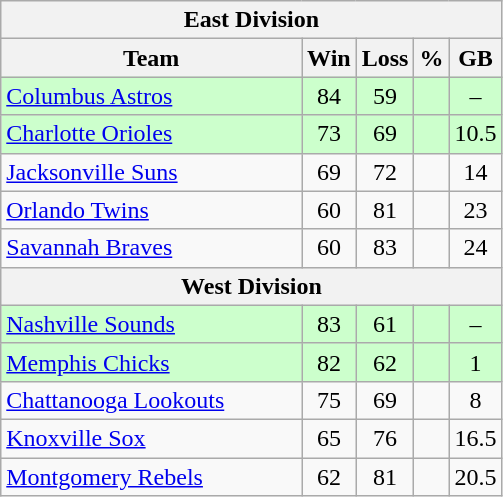<table class="wikitable">
<tr>
<th colspan="5">East Division</th>
</tr>
<tr>
<th width="60%">Team</th>
<th>Win</th>
<th>Loss</th>
<th>%</th>
<th>GB</th>
</tr>
<tr align=center bgcolor=ccffcc>
<td align=left><a href='#'>Columbus Astros</a></td>
<td>84</td>
<td>59</td>
<td></td>
<td>–</td>
</tr>
<tr align=center bgcolor=ccffcc>
<td align=left><a href='#'>Charlotte Orioles</a></td>
<td>73</td>
<td>69</td>
<td></td>
<td>10.5</td>
</tr>
<tr align=center>
<td align=left><a href='#'>Jacksonville Suns</a></td>
<td>69</td>
<td>72</td>
<td></td>
<td>14</td>
</tr>
<tr align=center>
<td align=left><a href='#'>Orlando Twins</a></td>
<td>60</td>
<td>81</td>
<td></td>
<td>23</td>
</tr>
<tr align=center>
<td align=left><a href='#'>Savannah Braves</a></td>
<td>60</td>
<td>83</td>
<td></td>
<td>24</td>
</tr>
<tr>
<th colspan="5">West Division</th>
</tr>
<tr align=center bgcolor=ccffcc>
<td align=left><a href='#'>Nashville Sounds</a></td>
<td>83</td>
<td>61</td>
<td></td>
<td>–</td>
</tr>
<tr align=center bgcolor=ccffcc>
<td align=left><a href='#'>Memphis Chicks</a></td>
<td>82</td>
<td>62</td>
<td></td>
<td>1</td>
</tr>
<tr align=center>
<td align=left><a href='#'>Chattanooga Lookouts</a></td>
<td>75</td>
<td>69</td>
<td></td>
<td>8</td>
</tr>
<tr align=center>
<td align=left><a href='#'>Knoxville Sox</a></td>
<td>65</td>
<td>76</td>
<td></td>
<td>16.5</td>
</tr>
<tr align=center>
<td align=left><a href='#'>Montgomery Rebels</a></td>
<td>62</td>
<td>81</td>
<td></td>
<td>20.5</td>
</tr>
</table>
